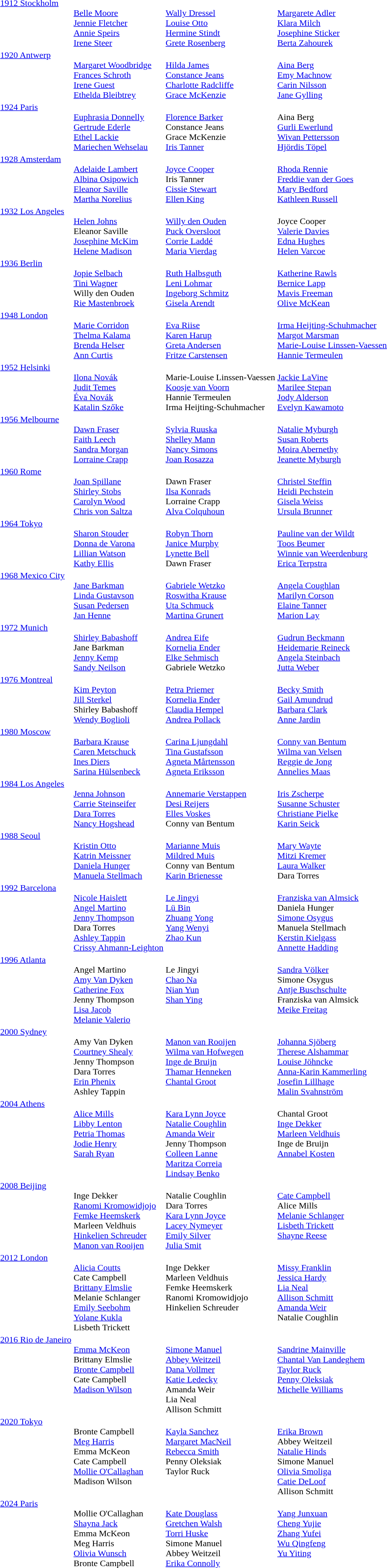<table>
<tr valign="top">
<td><a href='#'>1912 Stockholm</a><br></td>
<td valign=top><br><a href='#'>Belle Moore</a><br><a href='#'>Jennie Fletcher</a><br><a href='#'>Annie Speirs</a><br><a href='#'>Irene Steer</a></td>
<td valign=top><br><a href='#'>Wally Dressel</a><br><a href='#'>Louise Otto</a><br><a href='#'>Hermine Stindt</a><br><a href='#'>Grete Rosenberg</a></td>
<td valign=top><br><a href='#'>Margarete Adler</a><br><a href='#'>Klara Milch</a><br><a href='#'>Josephine Sticker</a><br><a href='#'>Berta Zahourek</a></td>
</tr>
<tr valign="top">
<td><a href='#'>1920 Antwerp</a><br></td>
<td valign=top><br><a href='#'>Margaret Woodbridge</a><br><a href='#'>Frances Schroth</a><br><a href='#'>Irene Guest</a><br><a href='#'>Ethelda Bleibtrey</a></td>
<td valign=top><br><a href='#'>Hilda James</a><br><a href='#'>Constance Jeans</a><br><a href='#'>Charlotte Radcliffe</a><br><a href='#'>Grace McKenzie</a></td>
<td valign=top><br><a href='#'>Aina Berg</a><br><a href='#'>Emy Machnow</a><br><a href='#'>Carin Nilsson</a><br><a href='#'>Jane Gylling</a></td>
</tr>
<tr valign="top">
<td><a href='#'>1924 Paris</a><br></td>
<td valign=top><br><a href='#'>Euphrasia Donnelly</a><br><a href='#'>Gertrude Ederle</a><br><a href='#'>Ethel Lackie</a><br><a href='#'>Mariechen Wehselau</a></td>
<td valign=top><br><a href='#'>Florence Barker</a><br>Constance Jeans<br>Grace McKenzie<br><a href='#'>Iris Tanner</a></td>
<td valign=top><br>Aina Berg<br><a href='#'>Gurli Ewerlund</a><br><a href='#'>Wivan Pettersson</a><br><a href='#'>Hjördis Töpel</a></td>
</tr>
<tr valign="top">
<td><a href='#'>1928 Amsterdam</a><br></td>
<td valign=top><br><a href='#'>Adelaide Lambert</a><br><a href='#'>Albina Osipowich</a><br><a href='#'>Eleanor Saville</a><br><a href='#'>Martha Norelius</a></td>
<td valign=top><br><a href='#'>Joyce Cooper</a><br>Iris Tanner<br><a href='#'>Cissie Stewart</a><br><a href='#'>Ellen King</a></td>
<td valign=top><br><a href='#'>Rhoda Rennie</a><br><a href='#'>Freddie van der Goes</a><br><a href='#'>Mary Bedford</a><br><a href='#'>Kathleen Russell</a></td>
</tr>
<tr valign="top">
<td><a href='#'>1932 Los Angeles</a><br></td>
<td valign=top><br><a href='#'>Helen Johns</a><br>Eleanor Saville<br><a href='#'>Josephine McKim</a><br><a href='#'>Helene Madison</a></td>
<td valign=top><br><a href='#'>Willy den Ouden</a><br><a href='#'>Puck Oversloot</a><br><a href='#'>Corrie Laddé</a><br><a href='#'>Maria Vierdag</a></td>
<td valign=top><br>Joyce Cooper<br><a href='#'>Valerie Davies</a><br><a href='#'>Edna Hughes</a><br><a href='#'>Helen Varcoe</a></td>
</tr>
<tr valign="top">
<td><a href='#'>1936 Berlin</a><br></td>
<td valign=top><br><a href='#'>Jopie Selbach</a><br><a href='#'>Tini Wagner</a><br>Willy den Ouden<br><a href='#'>Rie Mastenbroek</a></td>
<td valign=top><br><a href='#'>Ruth Halbsguth</a><br><a href='#'>Leni Lohmar</a><br><a href='#'>Ingeborg Schmitz</a><br><a href='#'>Gisela Arendt</a></td>
<td valign=top><br><a href='#'>Katherine Rawls</a><br><a href='#'>Bernice Lapp</a><br><a href='#'>Mavis Freeman</a><br><a href='#'>Olive McKean</a></td>
</tr>
<tr valign="top">
<td><a href='#'>1948 London</a><br></td>
<td valign=top><br><a href='#'>Marie Corridon</a><br><a href='#'>Thelma Kalama</a><br><a href='#'>Brenda Helser</a><br><a href='#'>Ann Curtis</a></td>
<td valign=top><br><a href='#'>Eva Riise</a><br><a href='#'>Karen Harup</a><br><a href='#'>Greta Andersen</a><br><a href='#'>Fritze Carstensen</a></td>
<td valign=top><br><a href='#'>Irma Heijting-Schuhmacher</a><br><a href='#'>Margot Marsman</a><br><a href='#'>Marie-Louise Linssen-Vaessen</a><br><a href='#'>Hannie Termeulen</a></td>
</tr>
<tr valign="top">
<td><a href='#'>1952 Helsinki</a><br></td>
<td valign=top><br><a href='#'>Ilona Novák</a><br><a href='#'>Judit Temes</a><br><a href='#'>Éva Novák</a><br><a href='#'>Katalin Szőke</a></td>
<td valign=top><br>Marie-Louise Linssen-Vaessen<br><a href='#'>Koosje van Voorn</a><br>Hannie Termeulen<br>Irma Heijting-Schuhmacher</td>
<td valign=top><br><a href='#'>Jackie LaVine</a><br><a href='#'>Marilee Stepan</a><br><a href='#'>Jody Alderson</a><br><a href='#'>Evelyn Kawamoto</a></td>
</tr>
<tr valign="top">
<td><a href='#'>1956 Melbourne</a><br></td>
<td valign=top><br><a href='#'>Dawn Fraser</a><br><a href='#'>Faith Leech</a><br><a href='#'>Sandra Morgan</a><br><a href='#'>Lorraine Crapp</a></td>
<td valign=top><br><a href='#'>Sylvia Ruuska</a><br><a href='#'>Shelley Mann</a><br><a href='#'>Nancy Simons</a><br><a href='#'>Joan Rosazza</a></td>
<td valign=top><br><a href='#'>Natalie Myburgh</a><br><a href='#'>Susan Roberts</a><br><a href='#'>Moira Abernethy</a><br><a href='#'>Jeanette Myburgh</a></td>
</tr>
<tr valign="top">
<td><a href='#'>1960 Rome</a><br></td>
<td valign=top><br><a href='#'>Joan Spillane</a><br><a href='#'>Shirley Stobs</a><br><a href='#'>Carolyn Wood</a><br><a href='#'>Chris von Saltza</a></td>
<td valign=top><br>Dawn Fraser<br><a href='#'>Ilsa Konrads</a><br>Lorraine Crapp<br><a href='#'>Alva Colquhoun</a></td>
<td valign=top><br><a href='#'>Christel Steffin</a><br><a href='#'>Heidi Pechstein</a><br><a href='#'>Gisela Weiss</a><br><a href='#'>Ursula Brunner</a></td>
</tr>
<tr valign="top">
<td><a href='#'>1964 Tokyo</a><br></td>
<td valign=top><br><a href='#'>Sharon Stouder</a><br><a href='#'>Donna de Varona</a><br><a href='#'>Lillian Watson</a><br><a href='#'>Kathy Ellis</a></td>
<td valign=top><br><a href='#'>Robyn Thorn</a><br><a href='#'>Janice Murphy</a><br><a href='#'>Lynette Bell</a><br>Dawn Fraser</td>
<td valign=top><br><a href='#'>Pauline van der Wildt</a><br><a href='#'>Toos Beumer</a><br><a href='#'>Winnie van Weerdenburg</a><br><a href='#'>Erica Terpstra</a></td>
</tr>
<tr valign="top">
<td><a href='#'>1968 Mexico City</a><br></td>
<td valign=top><br><a href='#'>Jane Barkman</a><br><a href='#'>Linda Gustavson</a><br><a href='#'>Susan Pedersen</a><br><a href='#'>Jan Henne</a></td>
<td valign=top><br><a href='#'>Gabriele Wetzko</a><br><a href='#'>Roswitha Krause</a><br><a href='#'>Uta Schmuck</a><br><a href='#'>Martina Grunert</a></td>
<td valign=top><br><a href='#'>Angela Coughlan</a><br><a href='#'>Marilyn Corson</a><br><a href='#'>Elaine Tanner</a><br><a href='#'>Marion Lay</a></td>
</tr>
<tr valign="top">
<td><a href='#'>1972 Munich</a><br></td>
<td valign=top><br><a href='#'>Shirley Babashoff</a><br>Jane Barkman<br><a href='#'>Jenny Kemp</a><br><a href='#'>Sandy Neilson</a></td>
<td valign=top><br><a href='#'>Andrea Eife</a><br><a href='#'>Kornelia Ender</a><br><a href='#'>Elke Sehmisch</a><br>Gabriele Wetzko</td>
<td valign=top><br><a href='#'>Gudrun Beckmann</a><br><a href='#'>Heidemarie Reineck</a><br><a href='#'>Angela Steinbach</a><br> <a href='#'>Jutta Weber</a></td>
</tr>
<tr valign="top">
<td><a href='#'>1976 Montreal</a><br></td>
<td valign=top><br><a href='#'>Kim Peyton</a><br><a href='#'>Jill Sterkel</a><br>Shirley Babashoff<br><a href='#'>Wendy Boglioli</a></td>
<td valign=top><br><a href='#'>Petra Priemer</a><br><a href='#'>Kornelia Ender</a><br><a href='#'>Claudia Hempel</a><br><a href='#'>Andrea Pollack</a></td>
<td valign=top><br><a href='#'>Becky Smith</a><br><a href='#'>Gail Amundrud</a><br><a href='#'>Barbara Clark</a><br><a href='#'>Anne Jardin</a></td>
</tr>
<tr valign="top">
<td><a href='#'>1980 Moscow</a><br></td>
<td valign=top><br><a href='#'>Barbara Krause</a><br><a href='#'>Caren Metschuck</a><br><a href='#'>Ines Diers</a><br><a href='#'>Sarina Hülsenbeck</a></td>
<td valign=top><br><a href='#'>Carina Ljungdahl</a><br><a href='#'>Tina Gustafsson</a><br><a href='#'>Agneta Mårtensson</a><br> <a href='#'>Agneta Eriksson</a></td>
<td valign=top><br><a href='#'>Conny van Bentum</a><br><a href='#'>Wilma van Velsen</a><br><a href='#'>Reggie de Jong</a><br> <a href='#'>Annelies Maas</a></td>
</tr>
<tr valign="top">
<td><a href='#'>1984 Los Angeles</a><br></td>
<td valign=top><br><a href='#'>Jenna Johnson</a><br><a href='#'>Carrie Steinseifer</a><br><a href='#'>Dara Torres</a><br> <a href='#'>Nancy Hogshead</a></td>
<td valign=top><br><a href='#'>Annemarie Verstappen</a><br><a href='#'>Desi Reijers</a><br><a href='#'>Elles Voskes</a><br> Conny van Bentum</td>
<td valign=top><br><a href='#'>Iris Zscherpe</a><br><a href='#'>Susanne Schuster</a><br><a href='#'>Christiane Pielke</a><br> <a href='#'>Karin Seick</a></td>
</tr>
<tr valign="top">
<td><a href='#'>1988 Seoul</a><br></td>
<td valign=top><br><a href='#'>Kristin Otto</a><br><a href='#'>Katrin Meissner</a><br><a href='#'>Daniela Hunger</a><br><a href='#'>Manuela Stellmach</a></td>
<td valign=top><br><a href='#'>Marianne Muis</a><br><a href='#'>Mildred Muis</a><br>Conny van Bentum<br><a href='#'>Karin Brienesse</a></td>
<td valign=top><br><a href='#'>Mary Wayte</a><br><a href='#'>Mitzi Kremer</a><br><a href='#'>Laura Walker</a><br>Dara Torres</td>
</tr>
<tr valign="top">
<td><a href='#'>1992 Barcelona</a><br></td>
<td valign=top><br><a href='#'>Nicole Haislett</a><br><a href='#'>Angel Martino</a><br><a href='#'>Jenny Thompson</a><br>Dara Torres<br><a href='#'>Ashley Tappin</a><br><a href='#'>Crissy Ahmann-Leighton</a></td>
<td valign=top><br><a href='#'>Le Jingyi</a><br><a href='#'>Lü Bin</a><br><a href='#'>Zhuang Yong</a><br><a href='#'>Yang Wenyi</a><br><a href='#'>Zhao Kun</a></td>
<td valign=top><br><a href='#'>Franziska van Almsick</a><br>Daniela Hunger<br><a href='#'>Simone Osygus</a><br>Manuela Stellmach<br><a href='#'>Kerstin Kielgass</a><br><a href='#'>Annette Hadding</a></td>
</tr>
<tr valign="top">
<td><a href='#'>1996 Atlanta</a><br></td>
<td valign=top><br>Angel Martino<br><a href='#'>Amy Van Dyken</a><br><a href='#'>Catherine Fox</a><br>Jenny Thompson<br><a href='#'>Lisa Jacob</a><br><a href='#'>Melanie Valerio</a></td>
<td valign=top><br>Le Jingyi<br><a href='#'>Chao Na</a><br><a href='#'>Nian Yun</a><br><a href='#'>Shan Ying</a></td>
<td valign=top><br><a href='#'>Sandra Völker</a><br>Simone Osygus<br><a href='#'>Antje Buschschulte</a><br>Franziska van Almsick<br><a href='#'>Meike Freitag</a></td>
</tr>
<tr valign="top">
<td><a href='#'>2000 Sydney</a><br></td>
<td valign=top><br>Amy Van Dyken<br><a href='#'>Courtney Shealy</a><br>Jenny Thompson<br>Dara Torres<br><a href='#'>Erin Phenix</a><br>Ashley Tappin</td>
<td valign=top><br><a href='#'>Manon van Rooijen</a><br><a href='#'>Wilma van Hofwegen</a><br><a href='#'>Inge de Bruijn</a><br><a href='#'>Thamar Henneken</a><br><a href='#'>Chantal Groot</a></td>
<td valign=top><br><a href='#'>Johanna Sjöberg</a><br><a href='#'>Therese Alshammar</a><br><a href='#'>Louise Jöhncke</a><br><a href='#'>Anna-Karin Kammerling</a><br><a href='#'>Josefin Lillhage</a><br><a href='#'>Malin Svahnström</a></td>
</tr>
<tr valign="top">
<td><a href='#'>2004 Athens</a><br></td>
<td valign=top><br><a href='#'>Alice Mills</a><br><a href='#'>Libby Lenton</a><br><a href='#'>Petria Thomas</a><br><a href='#'>Jodie Henry</a><br><a href='#'>Sarah Ryan</a></td>
<td valign=top><br><a href='#'>Kara Lynn Joyce</a><br><a href='#'>Natalie Coughlin</a><br><a href='#'>Amanda Weir</a><br>Jenny Thompson<br><a href='#'>Colleen Lanne</a><br><a href='#'>Maritza Correia</a><br><a href='#'>Lindsay Benko</a></td>
<td valign=top><br>Chantal Groot<br><a href='#'>Inge Dekker</a><br><a href='#'>Marleen Veldhuis</a><br>Inge de Bruijn<br><a href='#'>Annabel Kosten</a></td>
</tr>
<tr valign="top">
<td><a href='#'>2008 Beijing</a><br></td>
<td valign=top><br>Inge Dekker<br><a href='#'>Ranomi Kromowidjojo</a><br><a href='#'>Femke Heemskerk</a><br>Marleen Veldhuis<br><a href='#'>Hinkelien Schreuder</a><br><a href='#'>Manon van Rooijen</a></td>
<td valign=top><br>Natalie Coughlin<br>Dara Torres<br><a href='#'>Kara Lynn Joyce</a><br><a href='#'>Lacey Nymeyer</a><br><a href='#'>Emily Silver</a><br><a href='#'>Julia Smit</a></td>
<td valign=top><br><a href='#'>Cate Campbell</a><br>Alice Mills<br><a href='#'>Melanie Schlanger</a><br><a href='#'>Lisbeth Trickett</a><br><a href='#'>Shayne Reese</a></td>
</tr>
<tr valign="top">
<td><a href='#'>2012 London</a><br></td>
<td valign=top><br><a href='#'>Alicia Coutts</a><br>Cate Campbell<br><a href='#'>Brittany Elmslie</a><br>Melanie Schlanger<br><a href='#'>Emily Seebohm</a><br><a href='#'>Yolane Kukla</a><br>Lisbeth Trickett</td>
<td valign=top><br>Inge Dekker<br>Marleen Veldhuis<br>Femke Heemskerk<br>Ranomi Kromowidjojo<br>Hinkelien Schreuder</td>
<td valign=top><br><a href='#'>Missy Franklin</a><br><a href='#'>Jessica Hardy</a><br><a href='#'>Lia Neal</a><br><a href='#'>Allison Schmitt</a><br><a href='#'>Amanda Weir</a><br>Natalie Coughlin</td>
</tr>
<tr valign="top">
<td><a href='#'>2016 Rio de Janeiro</a><br></td>
<td valign=top><br><a href='#'>Emma McKeon</a><br>Brittany Elmslie<br><a href='#'>Bronte Campbell</a><br>Cate Campbell<br><a href='#'>Madison Wilson</a></td>
<td valign=top><br><a href='#'>Simone Manuel</a><br><a href='#'>Abbey Weitzeil</a><br><a href='#'>Dana Vollmer</a><br><a href='#'>Katie Ledecky</a><br>Amanda Weir<br>Lia Neal<br>Allison Schmitt</td>
<td valign=top><br><a href='#'>Sandrine Mainville</a><br><a href='#'>Chantal Van Landeghem</a><br><a href='#'>Taylor Ruck</a><br><a href='#'>Penny Oleksiak</a><br><a href='#'>Michelle Williams</a></td>
</tr>
<tr valign="top">
<td><a href='#'>2020 Tokyo</a><br></td>
<td valign=top><br>Bronte Campbell<br><a href='#'>Meg Harris</a><br>Emma McKeon<br>Cate Campbell<br><a href='#'>Mollie O'Callaghan</a><br>Madison Wilson</td>
<td valign=top><br><a href='#'>Kayla Sanchez</a><br><a href='#'>Margaret MacNeil</a><br><a href='#'>Rebecca Smith</a><br>Penny Oleksiak<br>Taylor Ruck</td>
<td valign=top><br><a href='#'>Erika Brown</a><br>Abbey Weitzeil<br><a href='#'>Natalie Hinds</a><br>Simone Manuel<br><a href='#'>Olivia Smoliga</a><br><a href='#'>Catie DeLoof</a><br>Allison Schmitt</td>
</tr>
<tr valign="top">
<td><a href='#'>2024 Paris</a><br></td>
<td valign=top><br>Mollie O'Callaghan<br><a href='#'>Shayna Jack</a><br>Emma McKeon<br>Meg Harris<br><a href='#'>Olivia Wunsch</a><br>Bronte Campbell</td>
<td valign=top><br><a href='#'>Kate Douglass</a><br><a href='#'>Gretchen Walsh</a><br><a href='#'>Torri Huske</a><br>Simone Manuel<br>Abbey Weitzeil<br><a href='#'>Erika Connolly</a></td>
<td valign=top><br><a href='#'>Yang Junxuan</a><br><a href='#'>Cheng Yujie</a><br><a href='#'>Zhang Yufei</a><br><a href='#'>Wu Qingfeng</a><br><a href='#'>Yu Yiting</a></td>
</tr>
<tr>
</tr>
</table>
